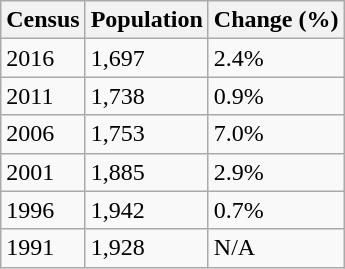<table class="wikitable">
<tr>
<th>Census</th>
<th>Population</th>
<th>Change (%)</th>
</tr>
<tr>
<td>2016</td>
<td>1,697</td>
<td>2.4%</td>
</tr>
<tr>
<td>2011</td>
<td>1,738</td>
<td>0.9%</td>
</tr>
<tr>
<td>2006</td>
<td>1,753</td>
<td>7.0%</td>
</tr>
<tr>
<td>2001</td>
<td>1,885</td>
<td>2.9%</td>
</tr>
<tr>
<td>1996</td>
<td>1,942</td>
<td>0.7%</td>
</tr>
<tr>
<td>1991</td>
<td>1,928</td>
<td>N/A</td>
</tr>
</table>
